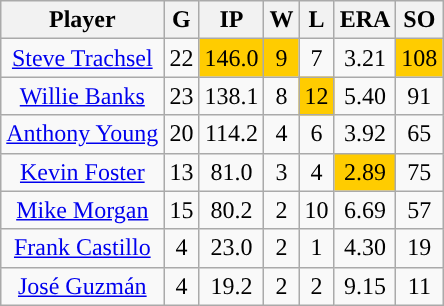<table class="wikitable sortable" style="text-align:center">
<tr>
<th>Player</th>
<th>G</th>
<th>IP</th>
<th>W</th>
<th>L</th>
<th>ERA</th>
<th>SO</th>
</tr>
<tr>
<td><a href='#'>Steve Trachsel</a></td>
<td>22</td>
<td style="background:#fc0;">146.0</td>
<td style="background:#fc0;">9</td>
<td>7</td>
<td>3.21</td>
<td style="background:#fc0;">108</td>
</tr>
<tr>
<td><a href='#'>Willie Banks</a></td>
<td>23</td>
<td>138.1</td>
<td>8</td>
<td style="background:#fc0;">12</td>
<td>5.40</td>
<td>91</td>
</tr>
<tr>
<td><a href='#'>Anthony Young</a></td>
<td>20</td>
<td>114.2</td>
<td>4</td>
<td>6</td>
<td>3.92</td>
<td>65</td>
</tr>
<tr>
<td><a href='#'>Kevin Foster</a></td>
<td>13</td>
<td>81.0</td>
<td>3</td>
<td>4</td>
<td style="background:#fc0;">2.89</td>
<td>75</td>
</tr>
<tr>
<td><a href='#'>Mike Morgan</a></td>
<td>15</td>
<td>80.2</td>
<td>2</td>
<td>10</td>
<td>6.69</td>
<td>57</td>
</tr>
<tr>
<td><a href='#'>Frank Castillo</a></td>
<td>4</td>
<td>23.0</td>
<td>2</td>
<td>1</td>
<td>4.30</td>
<td>19</td>
</tr>
<tr>
<td><a href='#'>José Guzmán</a></td>
<td>4</td>
<td>19.2</td>
<td>2</td>
<td>2</td>
<td>9.15</td>
<td>11</td>
</tr>
</table>
